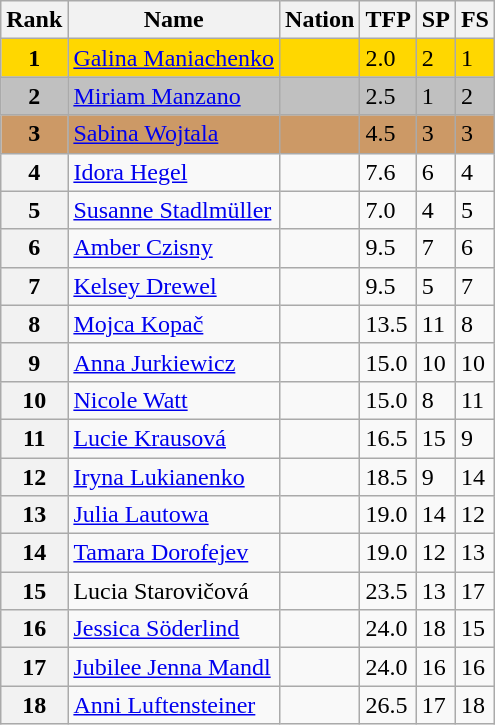<table class="wikitable">
<tr>
<th>Rank</th>
<th>Name</th>
<th>Nation</th>
<th>TFP</th>
<th>SP</th>
<th>FS</th>
</tr>
<tr bgcolor="gold">
<td align="center"><strong>1</strong></td>
<td><a href='#'>Galina Maniachenko</a></td>
<td></td>
<td>2.0</td>
<td>2</td>
<td>1</td>
</tr>
<tr bgcolor="silver">
<td align="center"><strong>2</strong></td>
<td><a href='#'>Miriam Manzano</a></td>
<td></td>
<td>2.5</td>
<td>1</td>
<td>2</td>
</tr>
<tr bgcolor="cc9966">
<td align="center"><strong>3</strong></td>
<td><a href='#'>Sabina Wojtala</a></td>
<td></td>
<td>4.5</td>
<td>3</td>
<td>3</td>
</tr>
<tr>
<th>4</th>
<td><a href='#'>Idora Hegel</a></td>
<td></td>
<td>7.6</td>
<td>6</td>
<td>4</td>
</tr>
<tr>
<th>5</th>
<td><a href='#'>Susanne Stadlmüller</a></td>
<td></td>
<td>7.0</td>
<td>4</td>
<td>5</td>
</tr>
<tr>
<th>6</th>
<td><a href='#'>Amber Czisny</a></td>
<td></td>
<td>9.5</td>
<td>7</td>
<td>6</td>
</tr>
<tr>
<th>7</th>
<td><a href='#'>Kelsey Drewel</a></td>
<td></td>
<td>9.5</td>
<td>5</td>
<td>7</td>
</tr>
<tr>
<th>8</th>
<td><a href='#'>Mojca Kopač</a></td>
<td></td>
<td>13.5</td>
<td>11</td>
<td>8</td>
</tr>
<tr>
<th>9</th>
<td><a href='#'>Anna Jurkiewicz</a></td>
<td></td>
<td>15.0</td>
<td>10</td>
<td>10</td>
</tr>
<tr>
<th>10</th>
<td><a href='#'>Nicole Watt</a></td>
<td></td>
<td>15.0</td>
<td>8</td>
<td>11</td>
</tr>
<tr>
<th>11</th>
<td><a href='#'>Lucie Krausová</a></td>
<td></td>
<td>16.5</td>
<td>15</td>
<td>9</td>
</tr>
<tr>
<th>12</th>
<td><a href='#'>Iryna Lukianenko</a></td>
<td></td>
<td>18.5</td>
<td>9</td>
<td>14</td>
</tr>
<tr>
<th>13</th>
<td><a href='#'>Julia Lautowa</a></td>
<td></td>
<td>19.0</td>
<td>14</td>
<td>12</td>
</tr>
<tr>
<th>14</th>
<td><a href='#'>Tamara Dorofejev</a></td>
<td></td>
<td>19.0</td>
<td>12</td>
<td>13</td>
</tr>
<tr>
<th>15</th>
<td>Lucia Starovičová</td>
<td></td>
<td>23.5</td>
<td>13</td>
<td>17</td>
</tr>
<tr>
<th>16</th>
<td><a href='#'>Jessica Söderlind</a></td>
<td></td>
<td>24.0</td>
<td>18</td>
<td>15</td>
</tr>
<tr>
<th>17</th>
<td><a href='#'>Jubilee Jenna Mandl</a></td>
<td></td>
<td>24.0</td>
<td>16</td>
<td>16</td>
</tr>
<tr>
<th>18</th>
<td><a href='#'>Anni Luftensteiner</a></td>
<td></td>
<td>26.5</td>
<td>17</td>
<td>18</td>
</tr>
</table>
